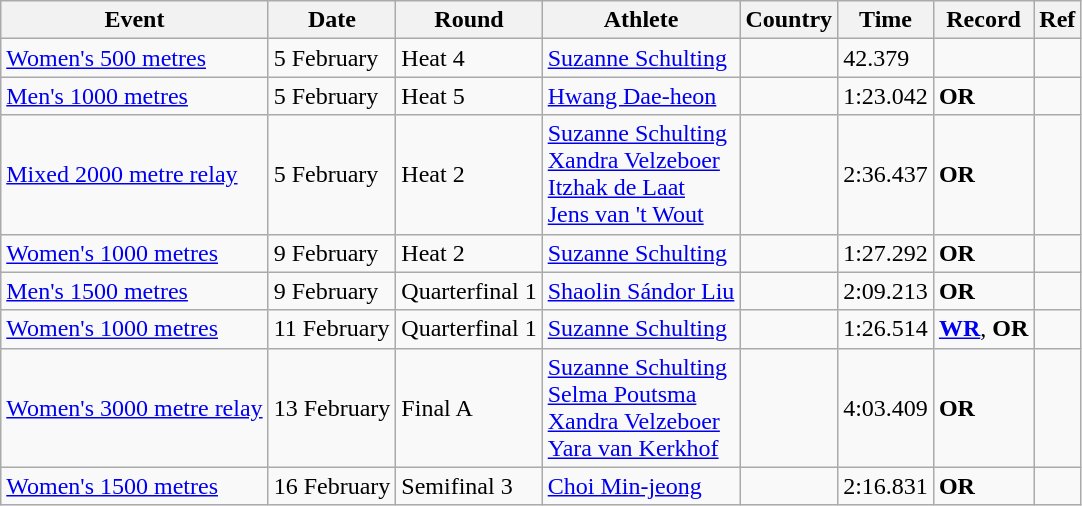<table class="wikitable">
<tr>
<th>Event</th>
<th>Date</th>
<th>Round</th>
<th>Athlete</th>
<th>Country</th>
<th>Time</th>
<th>Record</th>
<th>Ref</th>
</tr>
<tr>
<td><a href='#'>Women's 500 metres</a></td>
<td>5 February</td>
<td>Heat 4</td>
<td><a href='#'>Suzanne Schulting</a></td>
<td></td>
<td>42.379</td>
<td></td>
<td></td>
</tr>
<tr>
<td><a href='#'>Men's 1000 metres</a></td>
<td>5 February</td>
<td>Heat 5</td>
<td><a href='#'>Hwang Dae-heon</a></td>
<td></td>
<td>1:23.042</td>
<td><strong>OR</strong></td>
<td></td>
</tr>
<tr>
<td><a href='#'>Mixed 2000 metre relay</a></td>
<td>5 February</td>
<td>Heat 2</td>
<td><a href='#'>Suzanne Schulting</a><br><a href='#'>Xandra Velzeboer</a><br><a href='#'>Itzhak de Laat</a><br><a href='#'>Jens van 't Wout</a></td>
<td></td>
<td>2:36.437</td>
<td><strong>OR</strong></td>
<td></td>
</tr>
<tr>
<td><a href='#'>Women's 1000 metres</a></td>
<td>9 February</td>
<td>Heat 2</td>
<td><a href='#'>Suzanne Schulting</a></td>
<td></td>
<td>1:27.292</td>
<td><strong>OR</strong></td>
<td></td>
</tr>
<tr>
<td><a href='#'>Men's 1500 metres</a></td>
<td>9 February</td>
<td>Quarterfinal 1</td>
<td><a href='#'>Shaolin Sándor Liu</a></td>
<td></td>
<td>2:09.213</td>
<td><strong>OR</strong></td>
<td></td>
</tr>
<tr>
<td><a href='#'>Women's 1000 metres</a></td>
<td>11 February</td>
<td>Quarterfinal 1</td>
<td><a href='#'>Suzanne Schulting</a></td>
<td></td>
<td>1:26.514</td>
<td><strong><a href='#'>WR</a></strong>, <strong>OR</strong></td>
<td></td>
</tr>
<tr>
<td><a href='#'>Women's 3000 metre relay</a></td>
<td>13 February</td>
<td>Final A</td>
<td><a href='#'>Suzanne Schulting</a><br><a href='#'>Selma Poutsma</a><br><a href='#'>Xandra Velzeboer</a><br><a href='#'>Yara van Kerkhof</a></td>
<td></td>
<td>4:03.409</td>
<td><strong>OR</strong></td>
<td></td>
</tr>
<tr>
<td><a href='#'>Women's 1500 metres</a></td>
<td>16 February</td>
<td>Semifinal 3</td>
<td><a href='#'>Choi Min-jeong</a></td>
<td></td>
<td>2:16.831</td>
<td><strong>OR</strong></td>
<td></td>
</tr>
</table>
